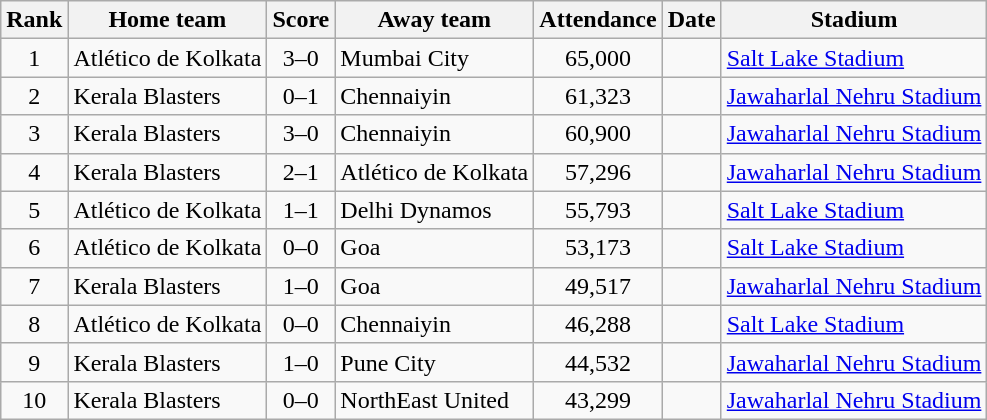<table class="wikitable sortable">
<tr>
<th>Rank</th>
<th>Home team</th>
<th>Score</th>
<th>Away team</th>
<th>Attendance</th>
<th>Date</th>
<th>Stadium</th>
</tr>
<tr>
<td align=center>1</td>
<td>Atlético de Kolkata</td>
<td align=center>3–0</td>
<td>Mumbai City</td>
<td align=center>65,000</td>
<td></td>
<td><a href='#'>Salt Lake Stadium</a></td>
</tr>
<tr>
<td align=center>2</td>
<td>Kerala Blasters</td>
<td align=center>0–1</td>
<td>Chennaiyin</td>
<td align=center>61,323</td>
<td></td>
<td><a href='#'>Jawaharlal Nehru Stadium</a></td>
</tr>
<tr>
<td align=center>3</td>
<td>Kerala Blasters</td>
<td align=center>3–0</td>
<td>Chennaiyin</td>
<td align=center>60,900</td>
<td></td>
<td><a href='#'>Jawaharlal Nehru Stadium</a></td>
</tr>
<tr>
<td align=center>4</td>
<td>Kerala Blasters</td>
<td align=center>2–1</td>
<td>Atlético de Kolkata</td>
<td align=center>57,296</td>
<td></td>
<td><a href='#'>Jawaharlal Nehru Stadium</a></td>
</tr>
<tr>
<td align=center>5</td>
<td>Atlético de Kolkata</td>
<td align=center>1–1</td>
<td>Delhi Dynamos</td>
<td align=center>55,793</td>
<td></td>
<td><a href='#'>Salt Lake Stadium</a></td>
</tr>
<tr>
<td align=center>6</td>
<td>Atlético de Kolkata</td>
<td align=center>0–0</td>
<td>Goa</td>
<td align=center>53,173</td>
<td></td>
<td><a href='#'>Salt Lake Stadium</a></td>
</tr>
<tr>
<td align=center>7</td>
<td>Kerala Blasters</td>
<td align=center>1–0</td>
<td>Goa</td>
<td align=center>49,517</td>
<td></td>
<td><a href='#'>Jawaharlal Nehru Stadium</a></td>
</tr>
<tr>
<td align=center>8</td>
<td>Atlético de Kolkata</td>
<td align=center>0–0</td>
<td>Chennaiyin</td>
<td align=center>46,288</td>
<td></td>
<td><a href='#'>Salt Lake Stadium</a></td>
</tr>
<tr>
<td align=center>9</td>
<td>Kerala Blasters</td>
<td align=center>1–0</td>
<td>Pune City</td>
<td align=center>44,532</td>
<td></td>
<td><a href='#'>Jawaharlal Nehru Stadium</a></td>
</tr>
<tr>
<td align=center>10</td>
<td>Kerala Blasters</td>
<td align=center>0–0</td>
<td>NorthEast United</td>
<td align=center>43,299</td>
<td></td>
<td><a href='#'>Jawaharlal Nehru Stadium</a></td>
</tr>
</table>
